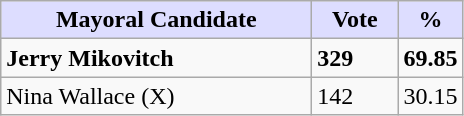<table class="wikitable">
<tr>
<th style="background:#ddf; width:200px;">Mayoral Candidate</th>
<th style="background:#ddf; width:50px;">Vote</th>
<th style="background:#ddf; width:30px;">%</th>
</tr>
<tr>
<td><strong>Jerry Mikovitch</strong></td>
<td><strong>329</strong></td>
<td><strong>69.85</strong></td>
</tr>
<tr>
<td>Nina Wallace (X)</td>
<td>142</td>
<td>30.15</td>
</tr>
</table>
